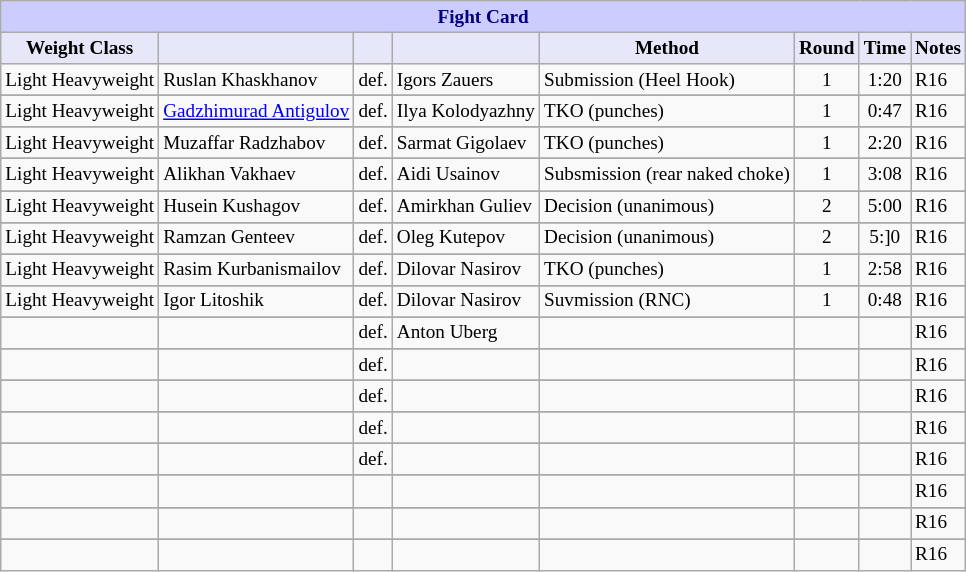<table class="wikitable" style="font-size: 80%;">
<tr>
<th colspan="8" style="background-color: #ccf; color: #000080; text-align: center;">Fight Card</th>
</tr>
<tr>
<th colspan="1" style="background-color: #E6E8FA; color: #000000; text-align: center;">Weight Class</th>
<th colspan="1" style="background-color: #E6E8FA; color: #000000; text-align: center;"></th>
<th colspan="1" style="background-color: #E6E8FA; color: #000000; text-align: center;"></th>
<th colspan="1" style="background-color: #E6E8FA; color: #000000; text-align: center;"></th>
<th colspan="1" style="background-color: #E6E8FA; color: #000000; text-align: center;">Method</th>
<th colspan="1" style="background-color: #E6E8FA; color: #000000; text-align: center;">Round</th>
<th colspan="1" style="background-color: #E6E8FA; color: #000000; text-align: center;">Time</th>
<th colspan="1" style="background-color: #E6E8FA; color: #000000; text-align: center;">Notes</th>
</tr>
<tr>
<td>Light Heavyweight</td>
<td> Ruslan Khaskhanov</td>
<td align=center>def.</td>
<td> Igors Zauers</td>
<td>Submission (Heel Hook)</td>
<td align=center>1</td>
<td align=center>1:20</td>
<td>R16</td>
</tr>
<tr>
</tr>
<tr>
<td>Light Heavyweight</td>
<td> <a href='#'>Gadzhimurad Antigulov</a></td>
<td align=center>def.</td>
<td> Ilya Kolodyazhny</td>
<td>TKO (punches)</td>
<td align=center>1</td>
<td align=center>0:47</td>
<td>R16</td>
</tr>
<tr>
</tr>
<tr>
<td>Light Heavyweight</td>
<td> Muzaffar Radzhabov</td>
<td align=center>def.</td>
<td> Sarmat Gigolaev</td>
<td>TKO (punches)</td>
<td align=center>1</td>
<td align=center>2:20</td>
<td>R16</td>
</tr>
<tr>
</tr>
<tr>
<td>Light Heavyweight</td>
<td> Alikhan Vakhaev</td>
<td align=center>def.</td>
<td> Aidi Usainov</td>
<td>Subsmission (rear naked choke)</td>
<td align=center>1</td>
<td align=center>3:08</td>
<td>R16</td>
</tr>
<tr>
</tr>
<tr>
<td>Light Heavyweight</td>
<td> Husein Kushagov</td>
<td align=center>def.</td>
<td> Amirkhan Guliev</td>
<td>Decision (unanimous)</td>
<td align=center>2</td>
<td align=center>5:00</td>
<td>R16</td>
</tr>
<tr>
</tr>
<tr>
<td>Light Heavyweight</td>
<td> Ramzan Genteev</td>
<td align=center>def.</td>
<td> Oleg Kutepov</td>
<td>Decision (unanimous)</td>
<td align=center>2</td>
<td align=center>5:]0</td>
<td>R16</td>
</tr>
<tr>
</tr>
<tr>
<td>Light Heavyweight</td>
<td> Rasim Kurbanismailov</td>
<td align=center>def.</td>
<td> Dilovar Nasirov</td>
<td>TKO (punches)</td>
<td align=center>1</td>
<td align=center>2:58</td>
<td>R16</td>
</tr>
<tr>
</tr>
<tr>
<td>Light Heavyweight</td>
<td> Igor Litoshik</td>
<td align=center>def.</td>
<td> Dilovar Nasirov</td>
<td>Suvmission (RNC)</td>
<td align=center>1</td>
<td align=center>0:48</td>
<td>R16</td>
</tr>
<tr>
</tr>
<tr>
<td></td>
<td></td>
<td align=center>def.</td>
<td> Anton Uberg</td>
<td></td>
<td align=center></td>
<td align=center></td>
<td>R16</td>
</tr>
<tr>
</tr>
<tr>
<td></td>
<td></td>
<td align=center>def.</td>
<td></td>
<td></td>
<td align=center></td>
<td align=center></td>
<td>R16</td>
</tr>
<tr>
</tr>
<tr>
<td></td>
<td></td>
<td align=center>def.</td>
<td></td>
<td></td>
<td align=center></td>
<td align=center></td>
<td>R16</td>
</tr>
<tr>
</tr>
<tr>
<td></td>
<td></td>
<td align=center>def.</td>
<td></td>
<td></td>
<td align=center></td>
<td align=center></td>
<td>R16</td>
</tr>
<tr>
</tr>
<tr>
<td></td>
<td></td>
<td align=center>def.</td>
<td></td>
<td></td>
<td align=center></td>
<td align=center></td>
<td>R16</td>
</tr>
<tr>
</tr>
<tr>
<td></td>
<td></td>
<td align=center></td>
<td></td>
<td></td>
<td align=center></td>
<td align=center></td>
<td>R16</td>
</tr>
<tr>
</tr>
<tr>
<td></td>
<td></td>
<td align=center></td>
<td></td>
<td></td>
<td align=center></td>
<td align=center></td>
<td>R16</td>
</tr>
<tr>
</tr>
<tr>
<td></td>
<td></td>
<td align=center></td>
<td></td>
<td></td>
<td align=center></td>
<td align=center></td>
<td>R16</td>
</tr>
</table>
